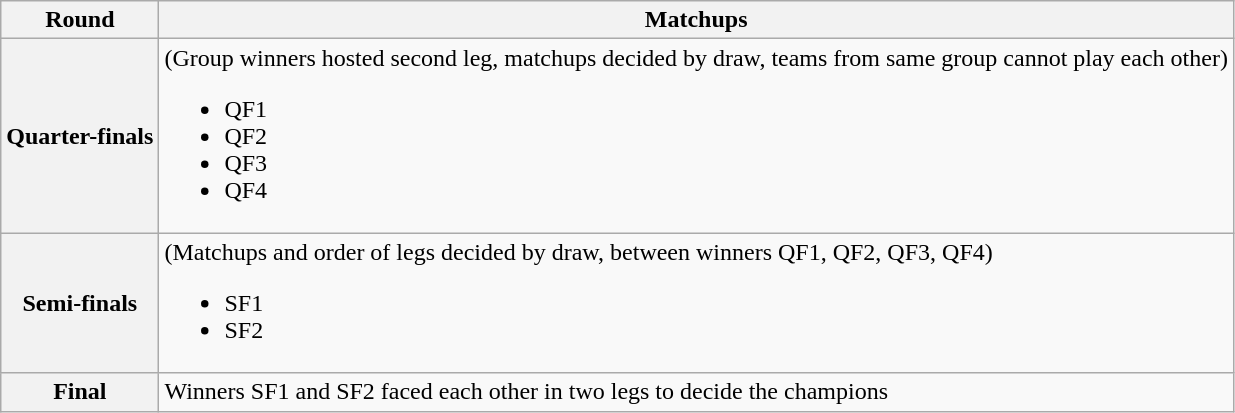<table class=wikitable>
<tr>
<th>Round</th>
<th>Matchups</th>
</tr>
<tr>
<th>Quarter-finals</th>
<td>(Group winners hosted second leg, matchups decided by draw, teams from same group cannot play each other)<br><ul><li>QF1</li><li>QF2</li><li>QF3</li><li>QF4</li></ul></td>
</tr>
<tr>
<th>Semi-finals</th>
<td>(Matchups and order of legs decided by draw, between winners QF1, QF2, QF3, QF4)<br><ul><li>SF1</li><li>SF2</li></ul></td>
</tr>
<tr>
<th>Final</th>
<td>Winners SF1 and SF2 faced each other in two legs to decide the champions</td>
</tr>
</table>
